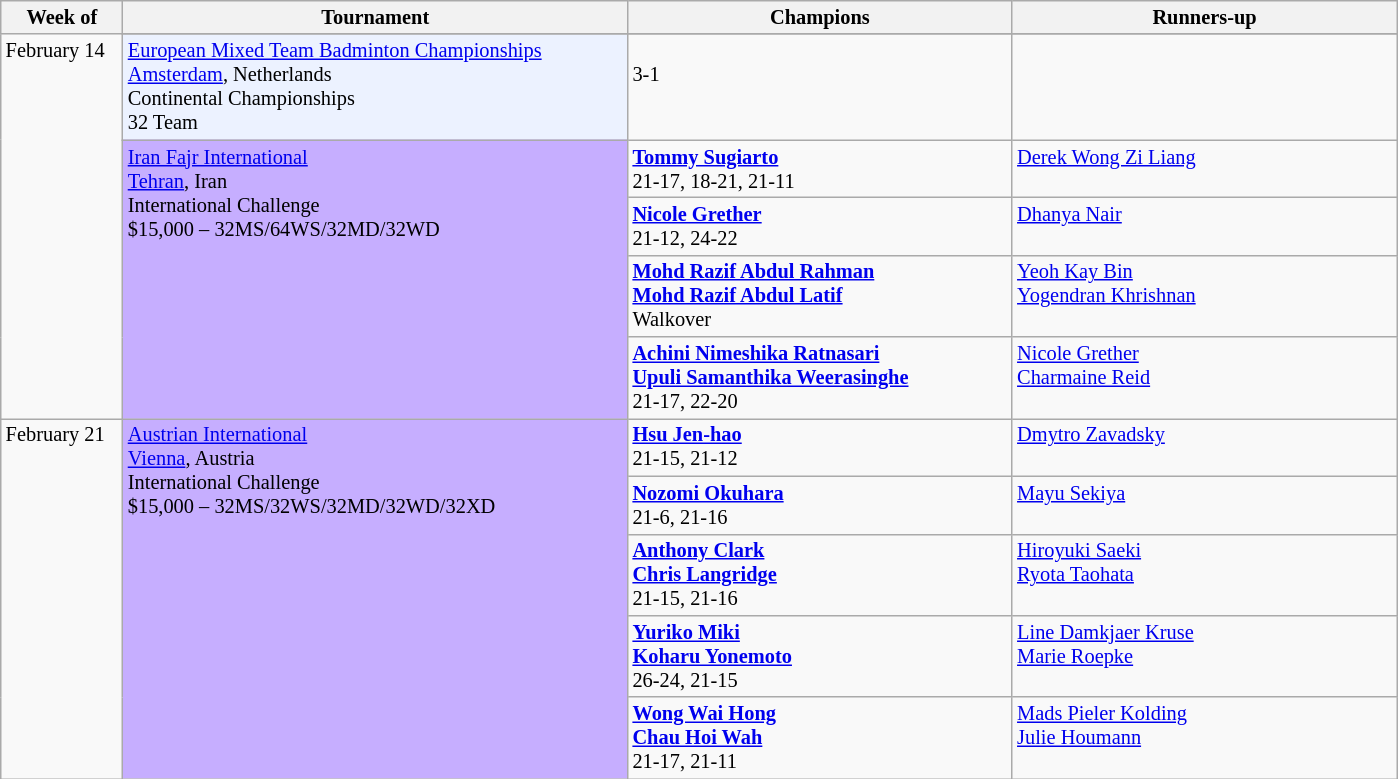<table class=wikitable style=font-size:85%>
<tr>
<th width=75>Week of</th>
<th width=330>Tournament</th>
<th width=250>Champions</th>
<th width=250>Runners-up</th>
</tr>
<tr valign=top>
<td rowspan=6>February 14</td>
</tr>
<tr valign=top>
<td style="background:#ECF2FF;"><a href='#'>European Mixed Team Badminton Championships</a><br><a href='#'>Amsterdam</a>, Netherlands<br>Continental Championships<br>32 Team</td>
<td> <br>3-1</td>
<td></td>
</tr>
<tr valign=top>
<td style="background:#C6AEFF;" rowspan="4"><a href='#'>Iran Fajr International</a><br><a href='#'>Tehran</a>, Iran<br>International Challenge<br>$15,000 – 32MS/64WS/32MD/32WD</td>
<td> <strong><a href='#'>Tommy Sugiarto</a></strong><br>21-17, 18-21, 21-11</td>
<td> <a href='#'>Derek Wong Zi Liang</a></td>
</tr>
<tr valign=top>
<td> <strong><a href='#'>Nicole Grether</a></strong><br>21-12, 24-22</td>
<td> <a href='#'>Dhanya Nair</a></td>
</tr>
<tr valign=top>
<td> <strong><a href='#'>Mohd Razif Abdul Rahman</a></strong><br> <strong><a href='#'>Mohd Razif Abdul Latif</a></strong><br>Walkover</td>
<td> <a href='#'>Yeoh Kay Bin</a><br> <a href='#'>Yogendran Khrishnan</a></td>
</tr>
<tr valign=top>
<td> <strong><a href='#'>Achini Nimeshika Ratnasari</a></strong><br> <strong><a href='#'>Upuli Samanthika Weerasinghe</a></strong><br>21-17, 22-20</td>
<td> <a href='#'>Nicole Grether</a><br> <a href='#'>Charmaine Reid</a></td>
</tr>
<tr valign=top>
<td rowspan=5>February 21</td>
<td style="background:#C6AEFF;" rowspan="5"><a href='#'>Austrian International</a><br><a href='#'>Vienna</a>, Austria<br>International Challenge<br>$15,000 – 32MS/32WS/32MD/32WD/32XD</td>
<td> <strong><a href='#'>Hsu Jen-hao</a></strong><br>21-15, 21-12</td>
<td> <a href='#'>Dmytro Zavadsky</a></td>
</tr>
<tr valign=top>
<td> <strong><a href='#'>Nozomi Okuhara</a></strong><br>21-6, 21-16</td>
<td> <a href='#'>Mayu Sekiya</a></td>
</tr>
<tr valign=top>
<td> <strong><a href='#'>Anthony Clark</a></strong><br> <strong><a href='#'>Chris Langridge</a></strong><br>21-15, 21-16</td>
<td> <a href='#'>Hiroyuki Saeki</a><br> <a href='#'>Ryota Taohata</a></td>
</tr>
<tr valign=top>
<td> <strong><a href='#'>Yuriko Miki</a></strong><br> <strong><a href='#'>Koharu Yonemoto</a></strong><br>26-24, 21-15</td>
<td> <a href='#'>Line Damkjaer Kruse</a><br> <a href='#'>Marie Roepke</a></td>
</tr>
<tr valign=top>
<td> <strong><a href='#'>Wong Wai Hong</a></strong><br> <strong><a href='#'>Chau Hoi Wah</a></strong><br>21-17, 21-11</td>
<td> <a href='#'>Mads Pieler Kolding</a><br> <a href='#'>Julie Houmann</a></td>
</tr>
</table>
